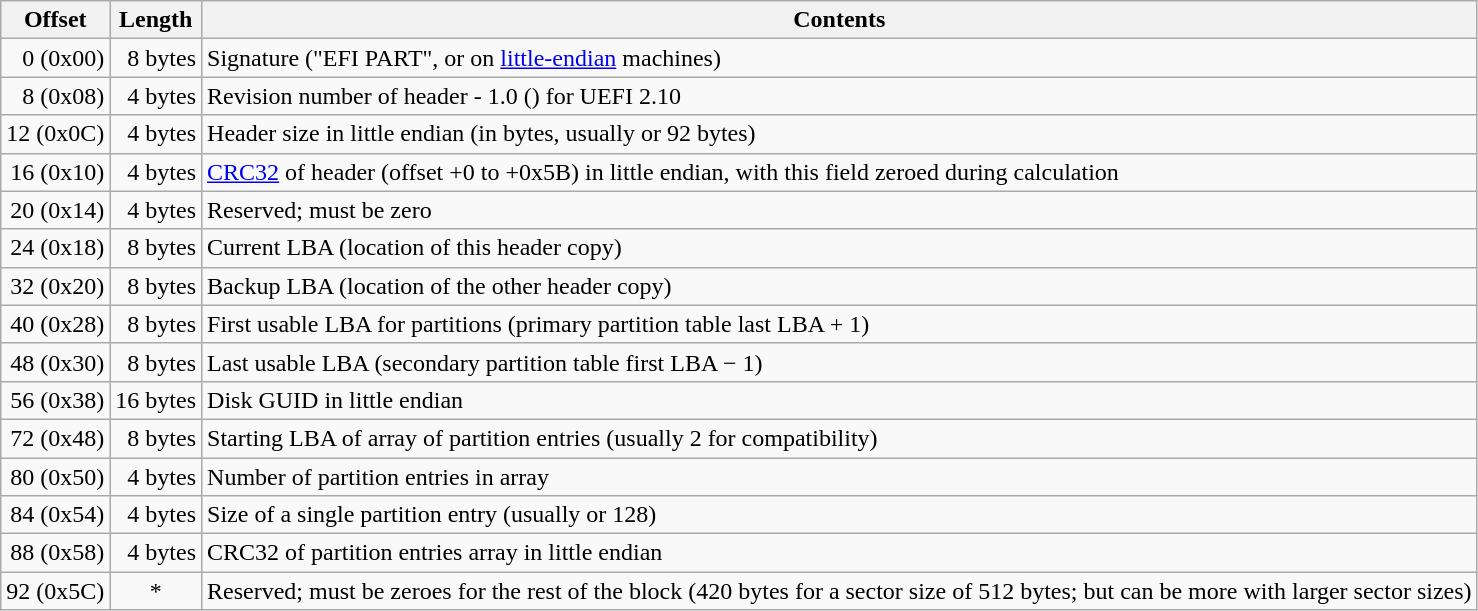<table class="wikitable">
<tr>
<th>Offset</th>
<th>Length</th>
<th>Contents</th>
</tr>
<tr>
<td align="right">0 (0x00)</td>
<td align="right">8 bytes</td>
<td>Signature ("EFI PART",  or  on <a href='#'>little-endian</a> machines)</td>
</tr>
<tr>
<td align="right">8 (0x08)</td>
<td align="right">4 bytes</td>
<td>Revision number of header - 1.0 () for UEFI 2.10</td>
</tr>
<tr>
<td align="right">12 (0x0C)</td>
<td align="right">4 bytes</td>
<td>Header size in little endian (in bytes, usually  or 92 bytes)</td>
</tr>
<tr>
<td align="right">16 (0x10)</td>
<td align="right">4 bytes</td>
<td><a href='#'>CRC32</a> of header (offset +0 to +0x5B) in little endian, with this field zeroed during calculation</td>
</tr>
<tr>
<td align="right">20 (0x14)</td>
<td align="right">4 bytes</td>
<td>Reserved; must be zero</td>
</tr>
<tr>
<td align="right">24 (0x18)</td>
<td align="right">8 bytes</td>
<td>Current LBA (location of this header copy)</td>
</tr>
<tr>
<td align="right">32 (0x20)</td>
<td align="right">8 bytes</td>
<td>Backup LBA (location of the other header copy)</td>
</tr>
<tr>
<td align="right">40 (0x28)</td>
<td align="right">8 bytes</td>
<td>First usable LBA for partitions (primary partition table last LBA + 1)</td>
</tr>
<tr>
<td align="right">48 (0x30)</td>
<td align="right">8 bytes</td>
<td>Last usable LBA (secondary partition table first LBA − 1)</td>
</tr>
<tr>
<td align="right">56 (0x38)</td>
<td align="right">16 bytes</td>
<td>Disk GUID in little endian</td>
</tr>
<tr>
<td align="right">72 (0x48)</td>
<td align="right">8 bytes</td>
<td>Starting LBA of array of partition entries (usually 2 for compatibility)</td>
</tr>
<tr>
<td align="right">80 (0x50)</td>
<td align="right">4 bytes</td>
<td>Number of partition entries in array</td>
</tr>
<tr>
<td align="right">84 (0x54)</td>
<td align="right">4 bytes</td>
<td>Size of a single partition entry (usually   or 128)</td>
</tr>
<tr>
<td align="right">88 (0x58)</td>
<td align="right">4 bytes</td>
<td>CRC32 of partition entries array in little endian</td>
</tr>
<tr>
<td align="right">92 (0x5C)</td>
<td align="center">*</td>
<td>Reserved; must be zeroes for the rest of the block (420 bytes for a sector size of 512 bytes; but can be more with larger sector sizes)</td>
</tr>
</table>
